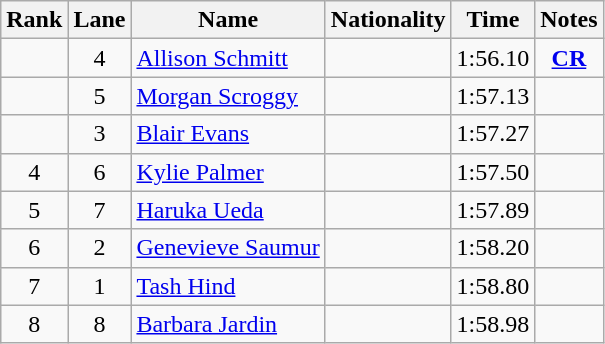<table class="wikitable sortable" style="text-align:center">
<tr>
<th>Rank</th>
<th>Lane</th>
<th>Name</th>
<th>Nationality</th>
<th>Time</th>
<th>Notes</th>
</tr>
<tr>
<td></td>
<td>4</td>
<td align=left><a href='#'>Allison Schmitt</a></td>
<td align=left></td>
<td>1:56.10</td>
<td><strong><a href='#'>CR</a></strong></td>
</tr>
<tr>
<td></td>
<td>5</td>
<td align=left><a href='#'>Morgan Scroggy</a></td>
<td align=left></td>
<td>1:57.13</td>
<td></td>
</tr>
<tr>
<td></td>
<td>3</td>
<td align=left><a href='#'>Blair Evans</a></td>
<td align=left></td>
<td>1:57.27</td>
<td></td>
</tr>
<tr>
<td>4</td>
<td>6</td>
<td align=left><a href='#'>Kylie Palmer</a></td>
<td align=left></td>
<td>1:57.50</td>
<td></td>
</tr>
<tr>
<td>5</td>
<td>7</td>
<td align=left><a href='#'>Haruka Ueda</a></td>
<td align=left></td>
<td>1:57.89</td>
<td></td>
</tr>
<tr>
<td>6</td>
<td>2</td>
<td align=left><a href='#'>Genevieve Saumur</a></td>
<td align=left></td>
<td>1:58.20</td>
<td></td>
</tr>
<tr>
<td>7</td>
<td>1</td>
<td align=left><a href='#'>Tash Hind</a></td>
<td align=left></td>
<td>1:58.80</td>
<td></td>
</tr>
<tr>
<td>8</td>
<td>8</td>
<td align=left><a href='#'>Barbara Jardin</a></td>
<td align=left></td>
<td>1:58.98</td>
<td></td>
</tr>
</table>
